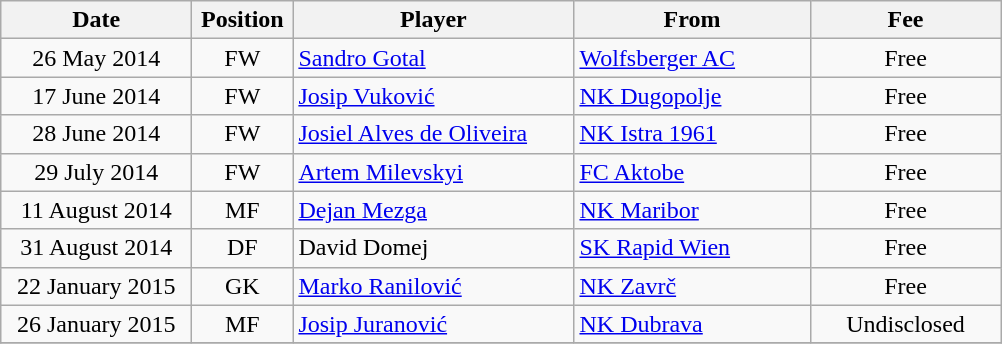<table class="wikitable" style="text-align: center;">
<tr>
<th width=120>Date</th>
<th width=60>Position</th>
<th width=180>Player</th>
<th width=150>From</th>
<th width=120>Fee</th>
</tr>
<tr>
<td>26 May 2014</td>
<td>FW</td>
<td style="text-align:left;"> <a href='#'>Sandro Gotal</a></td>
<td style="text-align:left;"><a href='#'>Wolfsberger AC</a></td>
<td>Free</td>
</tr>
<tr>
<td>17 June 2014</td>
<td>FW</td>
<td style="text-align:left;"> <a href='#'>Josip Vuković</a></td>
<td style="text-align:left;"><a href='#'>NK Dugopolje</a></td>
<td>Free</td>
</tr>
<tr>
<td>28 June 2014</td>
<td>FW</td>
<td style="text-align:left;"> <a href='#'>Josiel Alves de Oliveira</a></td>
<td style="text-align:left;"><a href='#'>NK Istra 1961</a></td>
<td>Free</td>
</tr>
<tr>
<td>29 July 2014</td>
<td>FW</td>
<td style="text-align:left;"> <a href='#'>Artem Milevskyi</a></td>
<td style="text-align:left;"><a href='#'>FC Aktobe</a></td>
<td>Free</td>
</tr>
<tr>
<td>11 August 2014</td>
<td>MF</td>
<td style="text-align:left;"> <a href='#'>Dejan Mezga</a></td>
<td style="text-align:left;"><a href='#'>NK Maribor</a></td>
<td>Free</td>
</tr>
<tr>
<td>31 August 2014</td>
<td>DF</td>
<td style="text-align:left;"> David Domej</td>
<td style="text-align:left;"><a href='#'>SK Rapid Wien</a></td>
<td>Free</td>
</tr>
<tr>
<td>22 January 2015</td>
<td>GK</td>
<td style="text-align:left;"> <a href='#'>Marko Ranilović</a></td>
<td style="text-align:left;"><a href='#'>NK Zavrč</a></td>
<td>Free</td>
</tr>
<tr>
<td>26 January 2015</td>
<td>MF</td>
<td style="text-align:left;"> <a href='#'>Josip Juranović</a></td>
<td style="text-align:left;"><a href='#'>NK Dubrava</a></td>
<td>Undisclosed</td>
</tr>
<tr>
</tr>
</table>
